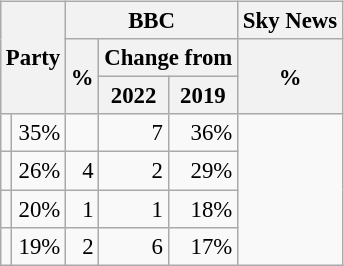<table class="wikitable" style="float:right; text-align:right; font-size:95%;">
<tr>
<th colspan="2" rowspan="3">Party</th>
<th colspan="3">BBC</th>
<th>Sky News</th>
</tr>
<tr>
<th rowspan="2">%</th>
<th colspan="2">Change from</th>
<th rowspan="2">%</th>
</tr>
<tr>
<th>2022</th>
<th>2019</th>
</tr>
<tr>
<td></td>
<td>35%</td>
<td></td>
<td> 7</td>
<td>36%</td>
</tr>
<tr>
<td></td>
<td>26%</td>
<td> 4</td>
<td> 2</td>
<td>29%</td>
</tr>
<tr>
<td></td>
<td>20%</td>
<td> 1</td>
<td> 1</td>
<td>18%</td>
</tr>
<tr>
<td></td>
<td>19%</td>
<td> 2</td>
<td> 6</td>
<td>17%</td>
</tr>
</table>
